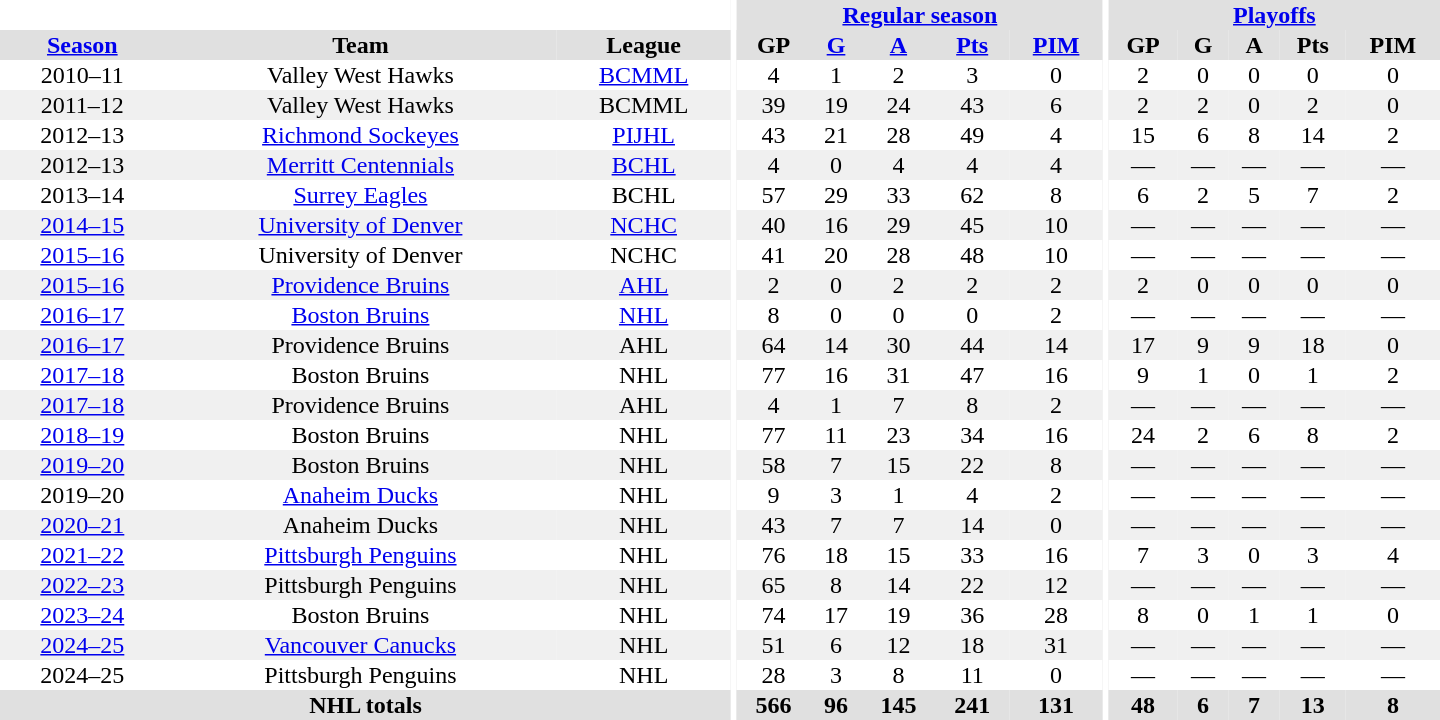<table border="0" cellpadding="1" cellspacing="0" style="text-align:center; width:60em;">
<tr bgcolor="#e0e0e0">
<th colspan="3" bgcolor="#ffffff"></th>
<th rowspan="100" bgcolor="#ffffff"></th>
<th colspan="5"><a href='#'>Regular season</a></th>
<th rowspan="100" bgcolor="#ffffff"></th>
<th colspan="5"><a href='#'>Playoffs</a></th>
</tr>
<tr bgcolor="#e0e0e0">
<th><a href='#'>Season</a></th>
<th>Team</th>
<th>League</th>
<th>GP</th>
<th><a href='#'>G</a></th>
<th><a href='#'>A</a></th>
<th><a href='#'>Pts</a></th>
<th><a href='#'>PIM</a></th>
<th>GP</th>
<th>G</th>
<th>A</th>
<th>Pts</th>
<th>PIM</th>
</tr>
<tr>
<td>2010–11</td>
<td>Valley West Hawks</td>
<td><a href='#'>BCMML</a></td>
<td>4</td>
<td>1</td>
<td>2</td>
<td>3</td>
<td>0</td>
<td>2</td>
<td>0</td>
<td>0</td>
<td>0</td>
<td>0</td>
</tr>
<tr bgcolor="#f0f0f0">
<td>2011–12</td>
<td>Valley West Hawks</td>
<td>BCMML</td>
<td>39</td>
<td>19</td>
<td>24</td>
<td>43</td>
<td>6</td>
<td>2</td>
<td>2</td>
<td>0</td>
<td>2</td>
<td>0</td>
</tr>
<tr>
<td>2012–13</td>
<td><a href='#'>Richmond Sockeyes</a></td>
<td><a href='#'>PIJHL</a></td>
<td>43</td>
<td>21</td>
<td>28</td>
<td>49</td>
<td>4</td>
<td>15</td>
<td>6</td>
<td>8</td>
<td>14</td>
<td>2</td>
</tr>
<tr bgcolor="#f0f0f0">
<td>2012–13</td>
<td><a href='#'>Merritt Centennials</a></td>
<td><a href='#'>BCHL</a></td>
<td>4</td>
<td>0</td>
<td>4</td>
<td>4</td>
<td>4</td>
<td>—</td>
<td>—</td>
<td>—</td>
<td>—</td>
<td>—</td>
</tr>
<tr>
<td>2013–14</td>
<td><a href='#'>Surrey Eagles</a></td>
<td>BCHL</td>
<td>57</td>
<td>29</td>
<td>33</td>
<td>62</td>
<td>8</td>
<td>6</td>
<td>2</td>
<td>5</td>
<td>7</td>
<td>2</td>
</tr>
<tr bgcolor="#f0f0f0">
<td><a href='#'>2014–15</a></td>
<td><a href='#'>University of Denver</a></td>
<td><a href='#'>NCHC</a></td>
<td>40</td>
<td>16</td>
<td>29</td>
<td>45</td>
<td>10</td>
<td>—</td>
<td>—</td>
<td>—</td>
<td>—</td>
<td>—</td>
</tr>
<tr>
<td><a href='#'>2015–16</a></td>
<td>University of Denver</td>
<td>NCHC</td>
<td>41</td>
<td>20</td>
<td>28</td>
<td>48</td>
<td>10</td>
<td>—</td>
<td>—</td>
<td>—</td>
<td>—</td>
<td>—</td>
</tr>
<tr bgcolor="#f0f0f0">
<td><a href='#'>2015–16</a></td>
<td><a href='#'>Providence Bruins</a></td>
<td><a href='#'>AHL</a></td>
<td>2</td>
<td>0</td>
<td>2</td>
<td>2</td>
<td>2</td>
<td>2</td>
<td>0</td>
<td>0</td>
<td>0</td>
<td>0</td>
</tr>
<tr>
<td><a href='#'>2016–17</a></td>
<td><a href='#'>Boston Bruins</a></td>
<td><a href='#'>NHL</a></td>
<td>8</td>
<td>0</td>
<td>0</td>
<td>0</td>
<td>2</td>
<td>—</td>
<td>—</td>
<td>—</td>
<td>—</td>
<td>—</td>
</tr>
<tr bgcolor="#f0f0f0">
<td><a href='#'>2016–17</a></td>
<td>Providence Bruins</td>
<td>AHL</td>
<td>64</td>
<td>14</td>
<td>30</td>
<td>44</td>
<td>14</td>
<td>17</td>
<td>9</td>
<td>9</td>
<td>18</td>
<td>0</td>
</tr>
<tr>
<td><a href='#'>2017–18</a></td>
<td>Boston Bruins</td>
<td>NHL</td>
<td>77</td>
<td>16</td>
<td>31</td>
<td>47</td>
<td>16</td>
<td>9</td>
<td>1</td>
<td>0</td>
<td>1</td>
<td>2</td>
</tr>
<tr bgcolor="#f0f0f0">
<td><a href='#'>2017–18</a></td>
<td>Providence Bruins</td>
<td>AHL</td>
<td>4</td>
<td>1</td>
<td>7</td>
<td>8</td>
<td>2</td>
<td>—</td>
<td>—</td>
<td>—</td>
<td>—</td>
<td>—</td>
</tr>
<tr>
<td><a href='#'>2018–19</a></td>
<td>Boston Bruins</td>
<td>NHL</td>
<td>77</td>
<td>11</td>
<td>23</td>
<td>34</td>
<td>16</td>
<td>24</td>
<td>2</td>
<td>6</td>
<td>8</td>
<td>2</td>
</tr>
<tr bgcolor="#f0f0f0">
<td><a href='#'>2019–20</a></td>
<td>Boston Bruins</td>
<td>NHL</td>
<td>58</td>
<td>7</td>
<td>15</td>
<td>22</td>
<td>8</td>
<td>—</td>
<td>—</td>
<td>—</td>
<td>—</td>
<td>—</td>
</tr>
<tr>
<td>2019–20</td>
<td><a href='#'>Anaheim Ducks</a></td>
<td>NHL</td>
<td>9</td>
<td>3</td>
<td>1</td>
<td>4</td>
<td>2</td>
<td>—</td>
<td>—</td>
<td>—</td>
<td>—</td>
<td>—</td>
</tr>
<tr bgcolor="#f0f0f0">
<td><a href='#'>2020–21</a></td>
<td>Anaheim Ducks</td>
<td>NHL</td>
<td>43</td>
<td>7</td>
<td>7</td>
<td>14</td>
<td>0</td>
<td>—</td>
<td>—</td>
<td>—</td>
<td>—</td>
<td>—</td>
</tr>
<tr>
<td><a href='#'>2021–22</a></td>
<td><a href='#'>Pittsburgh Penguins</a></td>
<td>NHL</td>
<td>76</td>
<td>18</td>
<td>15</td>
<td>33</td>
<td>16</td>
<td>7</td>
<td>3</td>
<td>0</td>
<td>3</td>
<td>4</td>
</tr>
<tr bgcolor="#f0f0f0">
<td><a href='#'>2022–23</a></td>
<td>Pittsburgh Penguins</td>
<td>NHL</td>
<td>65</td>
<td>8</td>
<td>14</td>
<td>22</td>
<td>12</td>
<td>—</td>
<td>—</td>
<td>—</td>
<td>—</td>
<td>—</td>
</tr>
<tr>
<td><a href='#'>2023–24</a></td>
<td>Boston Bruins</td>
<td>NHL</td>
<td>74</td>
<td>17</td>
<td>19</td>
<td>36</td>
<td>28</td>
<td>8</td>
<td>0</td>
<td>1</td>
<td>1</td>
<td>0</td>
</tr>
<tr bgcolor="#f0f0f0">
<td><a href='#'>2024–25</a></td>
<td><a href='#'>Vancouver Canucks</a></td>
<td>NHL</td>
<td>51</td>
<td>6</td>
<td>12</td>
<td>18</td>
<td>31</td>
<td>—</td>
<td>—</td>
<td>—</td>
<td>—</td>
<td>—</td>
</tr>
<tr>
<td>2024–25</td>
<td>Pittsburgh Penguins</td>
<td>NHL</td>
<td>28</td>
<td>3</td>
<td>8</td>
<td>11</td>
<td>0</td>
<td>—</td>
<td>—</td>
<td>—</td>
<td>—</td>
<td>—</td>
</tr>
<tr bgcolor="#e0e0e0">
<th colspan="3">NHL totals</th>
<th>566</th>
<th>96</th>
<th>145</th>
<th>241</th>
<th>131</th>
<th>48</th>
<th>6</th>
<th>7</th>
<th>13</th>
<th>8</th>
</tr>
</table>
